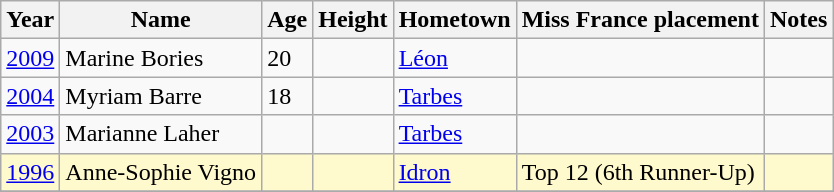<table class="wikitable sortable">
<tr>
<th>Year</th>
<th>Name</th>
<th>Age</th>
<th>Height</th>
<th>Hometown</th>
<th>Miss France placement</th>
<th>Notes</th>
</tr>
<tr>
<td><a href='#'>2009</a></td>
<td>Marine Bories</td>
<td>20</td>
<td></td>
<td><a href='#'>Léon</a></td>
<td></td>
<td></td>
</tr>
<tr>
<td><a href='#'>2004</a></td>
<td>Myriam Barre</td>
<td>18</td>
<td></td>
<td><a href='#'>Tarbes</a></td>
<td></td>
<td></td>
</tr>
<tr>
<td><a href='#'>2003</a></td>
<td>Marianne Laher</td>
<td></td>
<td></td>
<td><a href='#'>Tarbes</a></td>
<td></td>
<td></td>
</tr>
<tr bgcolor=#FFFACD>
<td><a href='#'>1996</a></td>
<td>Anne-Sophie Vigno</td>
<td></td>
<td></td>
<td><a href='#'>Idron</a></td>
<td>Top 12 (6th Runner-Up)</td>
<td></td>
</tr>
<tr>
</tr>
</table>
